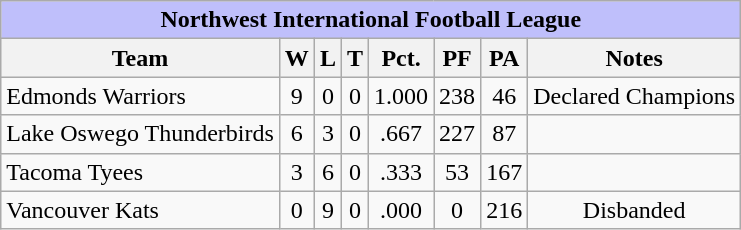<table class="wikitable">
<tr style="background:#bfbffb;">
<td colspan="8" style="text-align:center;"><strong>Northwest International Football League</strong></td>
</tr>
<tr style="background:#efefef;">
<th>Team</th>
<th>W</th>
<th>L</th>
<th>T</th>
<th>Pct.</th>
<th>PF</th>
<th>PA</th>
<th>Notes</th>
</tr>
<tr align="center">
<td align="left">Edmonds Warriors</td>
<td>9</td>
<td>0</td>
<td>0</td>
<td>1.000</td>
<td>238</td>
<td>46</td>
<td>Declared Champions</td>
</tr>
<tr align="center">
<td align="left">Lake Oswego Thunderbirds</td>
<td>6</td>
<td>3</td>
<td>0</td>
<td>.667</td>
<td>227</td>
<td>87</td>
<td></td>
</tr>
<tr align="center">
<td align="left">Tacoma Tyees</td>
<td>3</td>
<td>6</td>
<td>0</td>
<td>.333</td>
<td>53</td>
<td>167</td>
<td></td>
</tr>
<tr align="center">
<td align="left">Vancouver Kats</td>
<td>0</td>
<td>9</td>
<td>0</td>
<td>.000</td>
<td>0</td>
<td>216</td>
<td>Disbanded</td>
</tr>
</table>
